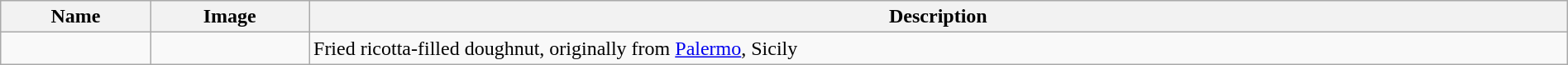<table class="wikitable sortable" width="100%">
<tr>
<th>Name</th>
<th class="unsortable">Image</th>
<th>Description</th>
</tr>
<tr>
<td></td>
<td></td>
<td>Fried ricotta-filled doughnut, originally from <a href='#'>Palermo</a>, Sicily</td>
</tr>
</table>
